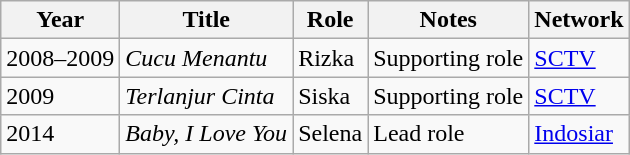<table class="wikitable">
<tr>
<th>Year</th>
<th>Title</th>
<th>Role</th>
<th>Notes</th>
<th>Network</th>
</tr>
<tr>
<td>2008–2009</td>
<td><em>Cucu Menantu</em></td>
<td>Rizka</td>
<td>Supporting role</td>
<td><a href='#'>SCTV</a></td>
</tr>
<tr>
<td>2009</td>
<td><em>Terlanjur Cinta</em></td>
<td>Siska</td>
<td>Supporting role</td>
<td><a href='#'>SCTV</a></td>
</tr>
<tr>
<td>2014</td>
<td><em>Baby, I Love You</em></td>
<td>Selena</td>
<td>Lead role</td>
<td><a href='#'>Indosiar</a></td>
</tr>
</table>
